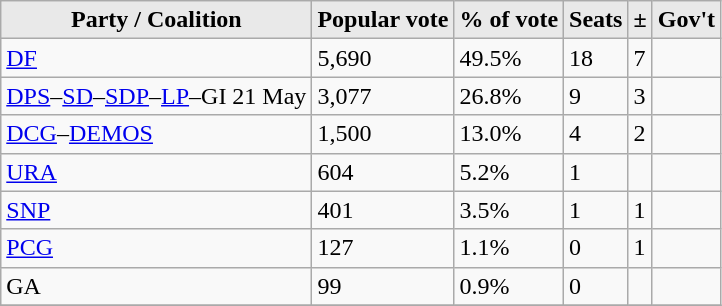<table class="wikitable">
<tr>
<th style="background-color:#E9E9E9">Party / Coalition</th>
<th style="background-color:#E9E9E9">Popular vote</th>
<th style="background-color:#E9E9E9">% of vote</th>
<th style="background-color:#E9E9E9">Seats</th>
<th style="background-color:#E9E9E9">±</th>
<th style="background-color:#E9E9E9">Gov't</th>
</tr>
<tr>
<td align="left"><a href='#'>DF</a></td>
<td>5,690</td>
<td>49.5%</td>
<td>18</td>
<td>7</td>
<td></td>
</tr>
<tr>
<td align="left"><a href='#'>DPS</a>–<a href='#'>SD</a>–<a href='#'>SDP</a>–<a href='#'>LP</a>–GI 21 May</td>
<td>3,077</td>
<td>26.8%</td>
<td>9</td>
<td>3</td>
<td></td>
</tr>
<tr>
<td align="left"><a href='#'>DCG</a>–<a href='#'>DEMOS</a></td>
<td>1,500</td>
<td>13.0%</td>
<td>4</td>
<td>2</td>
<td></td>
</tr>
<tr>
<td align="left"><a href='#'>URA</a></td>
<td>604</td>
<td>5.2%</td>
<td>1</td>
<td></td>
<td></td>
</tr>
<tr>
<td align="left"><a href='#'>SNP</a></td>
<td>401</td>
<td>3.5%</td>
<td>1</td>
<td>1</td>
<td></td>
</tr>
<tr>
<td align="left"><a href='#'>PCG</a></td>
<td>127</td>
<td>1.1%</td>
<td>0</td>
<td>1</td>
<td></td>
</tr>
<tr>
<td align="left">GA</td>
<td>99</td>
<td>0.9%</td>
<td>0</td>
<td></td>
<td></td>
</tr>
<tr>
</tr>
</table>
